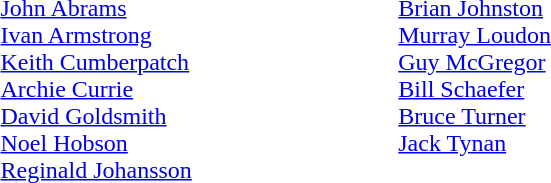<table style="width: 30em;">
<tr>
</tr>
<tr align=left valign=top>
<td><a href='#'>John Abrams</a><br><a href='#'>Ivan Armstrong</a><br><a href='#'>Keith Cumberpatch</a><br><a href='#'>Archie Currie</a><br><a href='#'>David Goldsmith</a><br><a href='#'>Noel Hobson</a><br><a href='#'>Reginald Johansson</a></td>
<td><a href='#'>Brian Johnston</a><br><a href='#'>Murray Loudon</a><br><a href='#'>Guy McGregor</a><br><a href='#'>Bill Schaefer</a><br><a href='#'>Bruce Turner</a><br><a href='#'>Jack Tynan</a></td>
</tr>
</table>
